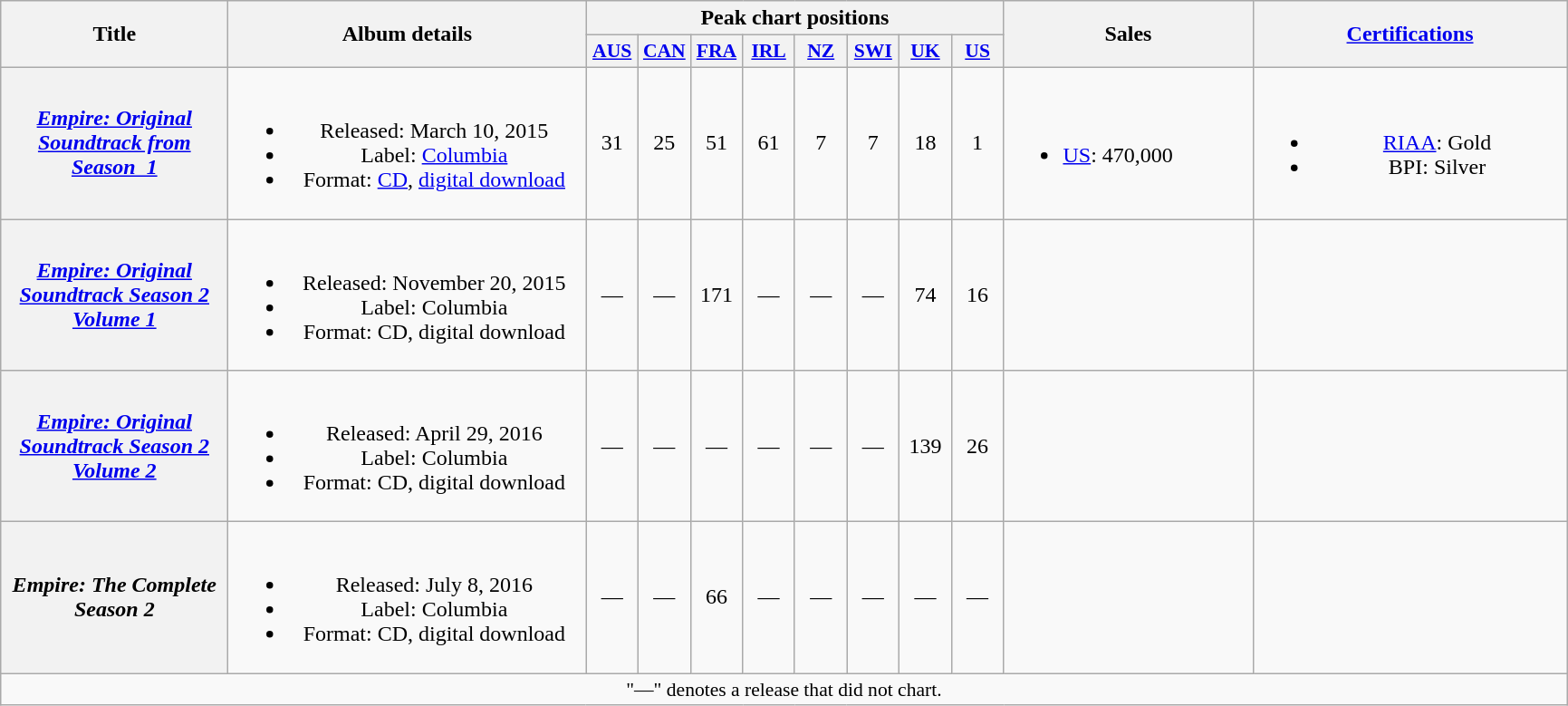<table class="wikitable plainrowheaders" style="text-align:center;" border="1">
<tr>
<th scope="col" rowspan="2" style="width:10em;">Title</th>
<th scope="col" rowspan="2" style="width:16em;">Album details</th>
<th scope="col" colspan="8">Peak chart positions</th>
<th scope="col" rowspan="2" style="width:11em;">Sales</th>
<th scope="col" rowspan="2" style="width:14em;"><a href='#'>Certifications</a></th>
</tr>
<tr>
<th scope="col" style="width:2.2em;font-size:90%;"><a href='#'>AUS</a></th>
<th scope="col" style="width:2.2em;font-size:90%;"><a href='#'>CAN</a></th>
<th scope="col" style="width:2.2em;font-size:90%;"><a href='#'>FRA</a></th>
<th scope="col" style="width:2.2em;font-size:90%;"><a href='#'>IRL</a></th>
<th scope="col" style="width:2.2em;font-size:90%;"><a href='#'>NZ</a></th>
<th scope="col" style="width:2.2em;font-size:90%;"><a href='#'>SWI</a></th>
<th scope="col" style="width:2.2em;font-size:90%;"><a href='#'>UK</a><br> </th>
<th scope="col" style="width:2.2em;font-size:90%;"><a href='#'>US</a><br> </th>
</tr>
<tr>
<th scope="row"><em><a href='#'>Empire: Original Soundtrack from Season &nbsp;1</a></em></th>
<td><br><ul><li>Released: March 10, 2015</li><li>Label: <a href='#'>Columbia</a></li><li>Format: <a href='#'>CD</a>, <a href='#'>digital download</a></li></ul></td>
<td>31</td>
<td>25</td>
<td>51</td>
<td>61</td>
<td>7</td>
<td>7</td>
<td>18</td>
<td>1</td>
<td style="text-align:left;"><br><ul><li><a href='#'>US</a>: 470,000</li></ul></td>
<td><br><ul><li><a href='#'>RIAA</a>: Gold</li><li>BPI: Silver</li></ul></td>
</tr>
<tr>
<th scope="row"><em><a href='#'>Empire: Original Soundtrack Season 2 Volume 1</a></em></th>
<td><br><ul><li>Released: November 20, 2015</li><li>Label: Columbia</li><li>Format: CD, digital download</li></ul></td>
<td>—</td>
<td>—</td>
<td>171</td>
<td>—</td>
<td>—</td>
<td>—</td>
<td>74</td>
<td>16</td>
<td style="text-align:left;"></td>
<td></td>
</tr>
<tr>
<th scope="row"><em><a href='#'>Empire: Original Soundtrack Season 2 Volume 2</a></em></th>
<td><br><ul><li>Released: April 29, 2016</li><li>Label: Columbia</li><li>Format: CD, digital download</li></ul></td>
<td>—</td>
<td>—</td>
<td>—</td>
<td>—</td>
<td>—</td>
<td>—</td>
<td>139</td>
<td>26</td>
<td style="text-align:left;"></td>
<td></td>
</tr>
<tr>
<th scope="row"><em>Empire: The Complete Season 2</em></th>
<td><br><ul><li>Released: July 8, 2016</li><li>Label: Columbia</li><li>Format: CD, digital download</li></ul></td>
<td>—</td>
<td>—</td>
<td>66</td>
<td>—</td>
<td>—</td>
<td>—</td>
<td>—</td>
<td>—</td>
<td style="text-align:left;"></td>
<td></td>
</tr>
<tr>
<td align="center" colspan="13" style="font-size:90%">"—" denotes a release that did not chart.</td>
</tr>
</table>
